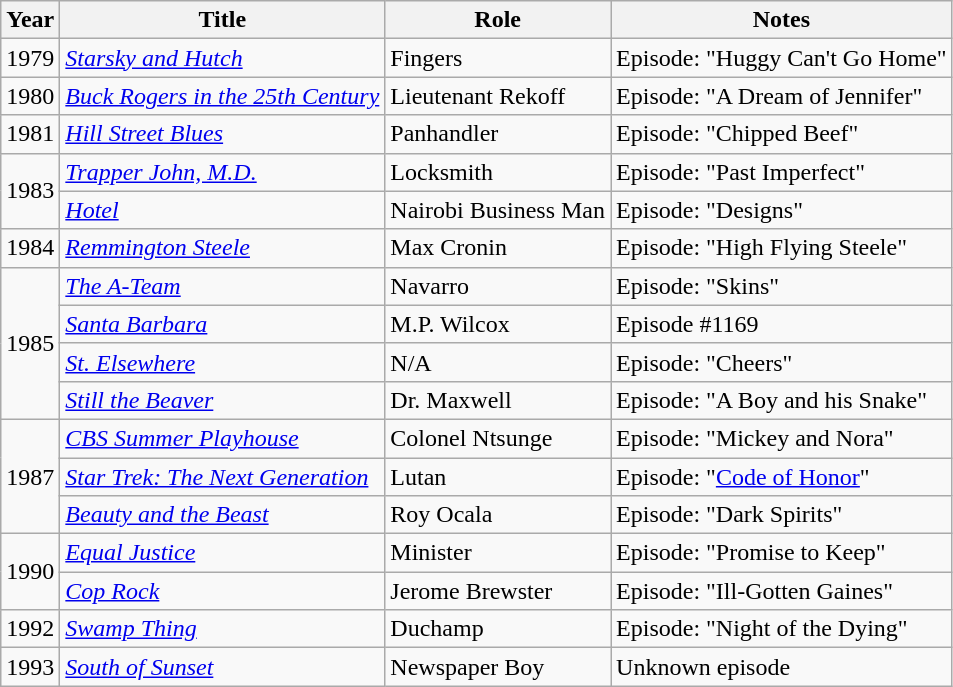<table class="wikitable">
<tr>
<th>Year</th>
<th>Title</th>
<th>Role</th>
<th>Notes</th>
</tr>
<tr>
<td>1979</td>
<td><em><a href='#'>Starsky and Hutch</a></em></td>
<td>Fingers</td>
<td>Episode: "Huggy Can't Go Home"</td>
</tr>
<tr>
<td>1980</td>
<td><em><a href='#'>Buck Rogers in the 25th Century</a></em></td>
<td>Lieutenant Rekoff</td>
<td>Episode: "A Dream of Jennifer"</td>
</tr>
<tr>
<td>1981</td>
<td><em><a href='#'>Hill Street Blues</a></em></td>
<td>Panhandler</td>
<td>Episode: "Chipped Beef"</td>
</tr>
<tr>
<td rowspan="2">1983</td>
<td><em><a href='#'>Trapper John, M.D.</a></em></td>
<td>Locksmith</td>
<td>Episode: "Past Imperfect"</td>
</tr>
<tr>
<td><em><a href='#'>Hotel</a></em></td>
<td>Nairobi Business Man</td>
<td>Episode: "Designs"</td>
</tr>
<tr>
<td>1984</td>
<td><em><a href='#'>Remmington Steele</a></em></td>
<td>Max Cronin</td>
<td>Episode: "High Flying Steele"</td>
</tr>
<tr>
<td rowspan="4">1985</td>
<td><em><a href='#'>The A-Team</a></em></td>
<td>Navarro</td>
<td>Episode: "Skins"</td>
</tr>
<tr>
<td><em><a href='#'>Santa Barbara</a></em></td>
<td>M.P. Wilcox</td>
<td>Episode #1169</td>
</tr>
<tr>
<td><em><a href='#'>St. Elsewhere</a></em></td>
<td>N/A</td>
<td>Episode: "Cheers"</td>
</tr>
<tr>
<td><em><a href='#'>Still the Beaver</a></em></td>
<td>Dr. Maxwell</td>
<td>Episode: "A Boy and his Snake"</td>
</tr>
<tr>
<td rowspan="3">1987</td>
<td><em><a href='#'>CBS Summer Playhouse</a></em></td>
<td>Colonel Ntsunge</td>
<td>Episode: "Mickey and Nora"</td>
</tr>
<tr>
<td><em><a href='#'>Star Trek: The Next Generation</a></em></td>
<td>Lutan</td>
<td>Episode: "<a href='#'>Code of Honor</a>"</td>
</tr>
<tr>
<td><em><a href='#'>Beauty and the Beast</a></em></td>
<td>Roy Ocala</td>
<td>Episode: "Dark Spirits"</td>
</tr>
<tr>
<td rowspan="2">1990</td>
<td><em><a href='#'>Equal Justice</a></em></td>
<td>Minister</td>
<td>Episode: "Promise to Keep"</td>
</tr>
<tr>
<td><em><a href='#'>Cop Rock</a></em></td>
<td>Jerome Brewster</td>
<td>Episode: "Ill-Gotten Gaines"</td>
</tr>
<tr>
<td>1992</td>
<td><em><a href='#'>Swamp Thing</a></em></td>
<td>Duchamp</td>
<td>Episode: "Night of the Dying"</td>
</tr>
<tr>
<td>1993</td>
<td><em><a href='#'>South of Sunset</a></em></td>
<td>Newspaper Boy</td>
<td>Unknown episode</td>
</tr>
</table>
